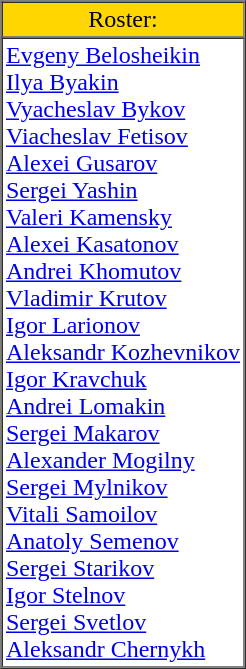<table border="1" cellpadding="2" cellSpacing="0">
<tr>
<td ! align="center" bgcolor="gold">Roster:</td>
</tr>
<tr>
</tr>
<tr valign=top>
<td><a href='#'>Evgeny Belosheikin</a><br><a href='#'>Ilya Byakin</a><br> <a href='#'>Vyacheslav Bykov</a><br> <a href='#'>Viacheslav Fetisov</a><br> <a href='#'>Alexei Gusarov</a><br> <a href='#'>Sergei Yashin</a><br> <a href='#'>Valeri Kamensky</a><br> <a href='#'>Alexei Kasatonov</a><br> <a href='#'>Andrei Khomutov</a><br> <a href='#'>Vladimir Krutov</a><br> <a href='#'>Igor Larionov</a><br> <a href='#'>Aleksandr Kozhevnikov</a><br> <a href='#'>Igor Kravchuk</a><br> <a href='#'>Andrei Lomakin</a><br> <a href='#'>Sergei Makarov</a><br> <a href='#'>Alexander Mogilny</a><br> <a href='#'>Sergei Mylnikov</a><br> <a href='#'>Vitali Samoilov</a><br> <a href='#'>Anatoly Semenov</a><br> <a href='#'>Sergei Starikov</a><br> <a href='#'>Igor Stelnov</a><br> <a href='#'>Sergei Svetlov</a><br> <a href='#'>Aleksandr Chernykh</a></td>
</tr>
</table>
